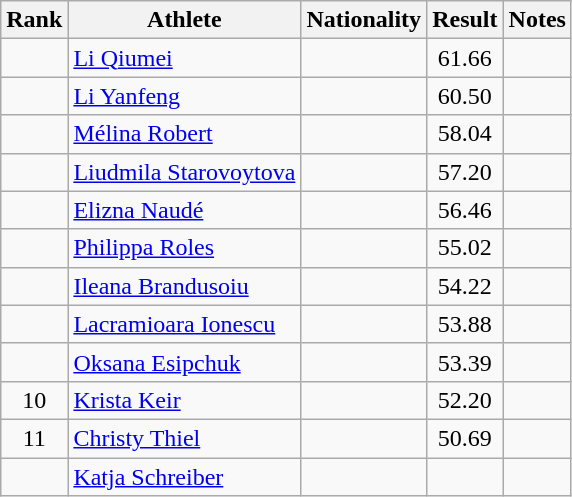<table class="wikitable sortable" style="text-align:center">
<tr>
<th>Rank</th>
<th>Athlete</th>
<th>Nationality</th>
<th>Result</th>
<th>Notes</th>
</tr>
<tr>
<td></td>
<td align=left><a href='#'>Li Qiumei</a></td>
<td align=left></td>
<td>61.66</td>
<td></td>
</tr>
<tr>
<td></td>
<td align=left><a href='#'>Li Yanfeng</a></td>
<td align=left></td>
<td>60.50</td>
<td></td>
</tr>
<tr>
<td></td>
<td align=left><a href='#'>Mélina Robert</a></td>
<td align=left></td>
<td>58.04</td>
<td></td>
</tr>
<tr>
<td></td>
<td align=left><a href='#'>Liudmila Starovoytova</a></td>
<td align=left></td>
<td>57.20</td>
<td></td>
</tr>
<tr>
<td></td>
<td align=left><a href='#'>Elizna Naudé</a></td>
<td align=left></td>
<td>56.46</td>
<td></td>
</tr>
<tr>
<td></td>
<td align=left><a href='#'>Philippa Roles</a></td>
<td align=left></td>
<td>55.02</td>
<td></td>
</tr>
<tr>
<td></td>
<td align=left><a href='#'>Ileana Brandusoiu</a></td>
<td align=left></td>
<td>54.22</td>
<td></td>
</tr>
<tr>
<td></td>
<td align=left><a href='#'>Lacramioara Ionescu</a></td>
<td align=left></td>
<td>53.88</td>
<td></td>
</tr>
<tr>
<td></td>
<td align=left><a href='#'>Oksana Esipchuk</a></td>
<td align=left></td>
<td>53.39</td>
<td></td>
</tr>
<tr>
<td>10</td>
<td align=left><a href='#'>Krista Keir</a></td>
<td align=left></td>
<td>52.20</td>
<td></td>
</tr>
<tr>
<td>11</td>
<td align=left><a href='#'>Christy Thiel</a></td>
<td align=left></td>
<td>50.69</td>
<td></td>
</tr>
<tr>
<td></td>
<td align=left><a href='#'>Katja Schreiber</a></td>
<td align=left></td>
<td></td>
<td></td>
</tr>
</table>
